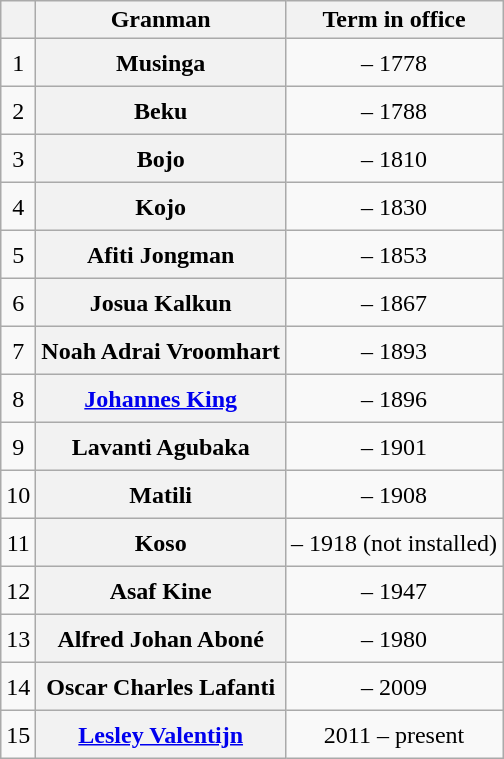<table class="wikitable sortable" style="text-align:center;">
<tr>
<th scope="col"></th>
<th scope="col">Granman</th>
<th scope="col">Term in office</th>
</tr>
<tr style="height:2em;">
<td>1</td>
<th scope="row">Musinga</th>
<td> – 1778</td>
</tr>
<tr style="height:2em;">
<td>2</td>
<th scope="row">Beku</th>
<td> – 1788</td>
</tr>
<tr style="height:2em;">
<td>3</td>
<th scope="row">Bojo</th>
<td> – 1810</td>
</tr>
<tr style="height:2em;">
<td>4</td>
<th scope="row">Kojo</th>
<td> – 1830</td>
</tr>
<tr style="height:2em;">
<td>5</td>
<th scope="row">Afiti Jongman</th>
<td> – 1853</td>
</tr>
<tr style="height:2em;">
<td>6</td>
<th scope="row">Josua Kalkun</th>
<td> – 1867</td>
</tr>
<tr style="height:2em;">
<td>7</td>
<th scope="row">Noah Adrai Vroomhart</th>
<td> – 1893</td>
</tr>
<tr style="height:2em;">
<td>8</td>
<th scope="row"><a href='#'>Johannes King</a></th>
<td> – 1896</td>
</tr>
<tr style="height:2em;">
<td>9</td>
<th scope="row">Lavanti Agubaka</th>
<td> – 1901</td>
</tr>
<tr style="height:2em;">
<td>10</td>
<th scope="row">Matili</th>
<td> – 1908</td>
</tr>
<tr style="height:2em;">
<td>11</td>
<th scope="row">Koso</th>
<td> – 1918 (not installed)</td>
</tr>
<tr style="height:2em;">
<td>12</td>
<th scope="row">Asaf Kine</th>
<td> – 1947</td>
</tr>
<tr style="height:2em;">
<td>13</td>
<th scope="row">Alfred Johan Aboné</th>
<td> – 1980</td>
</tr>
<tr style="height:2em;">
<td>14</td>
<th scope="row">Oscar Charles Lafanti</th>
<td> – 2009</td>
</tr>
<tr style="height:2em;">
<td>15</td>
<th scope="row"><a href='#'>Lesley Valentijn</a></th>
<td>2011 – present</td>
</tr>
</table>
